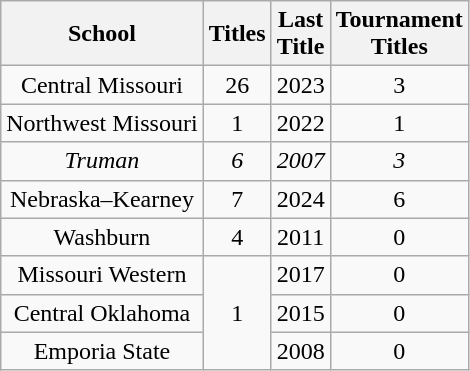<table class="wikitable sortable" style="text-align:center">
<tr>
<th>School</th>
<th>Titles</th>
<th>Last<br>Title</th>
<th>Tournament<br>Titles</th>
</tr>
<tr>
<td>Central Missouri</td>
<td>26</td>
<td>2023</td>
<td>3</td>
</tr>
<tr>
<td>Northwest Missouri</td>
<td>1</td>
<td>2022</td>
<td>1</td>
</tr>
<tr>
<td><em>Truman</em></td>
<td><em>6</em></td>
<td><em>2007</em></td>
<td><em>3</em></td>
</tr>
<tr>
<td>Nebraska–Kearney</td>
<td>7</td>
<td>2024</td>
<td>6</td>
</tr>
<tr>
<td>Washburn</td>
<td>4</td>
<td>2011</td>
<td>0</td>
</tr>
<tr>
<td>Missouri Western</td>
<td rowspan="3">1</td>
<td>2017</td>
<td>0</td>
</tr>
<tr>
<td>Central Oklahoma</td>
<td>2015</td>
<td>0</td>
</tr>
<tr>
<td>Emporia State</td>
<td>2008</td>
<td>0</td>
</tr>
</table>
